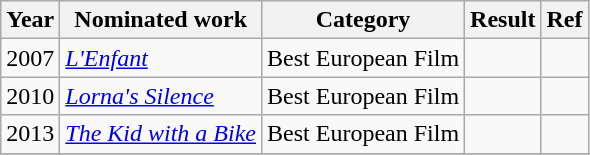<table class="wikitable sortable">
<tr>
<th>Year</th>
<th>Nominated work</th>
<th>Category</th>
<th>Result</th>
<th>Ref</th>
</tr>
<tr>
<td>2007</td>
<td><em><a href='#'>L'Enfant</a></em></td>
<td>Best European Film</td>
<td></td>
<td></td>
</tr>
<tr>
<td>2010</td>
<td><em><a href='#'>Lorna's Silence</a></em></td>
<td>Best European Film</td>
<td></td>
<td></td>
</tr>
<tr>
<td>2013</td>
<td><em><a href='#'>The Kid with a Bike</a></em></td>
<td>Best European Film</td>
<td></td>
<td></td>
</tr>
<tr>
</tr>
</table>
